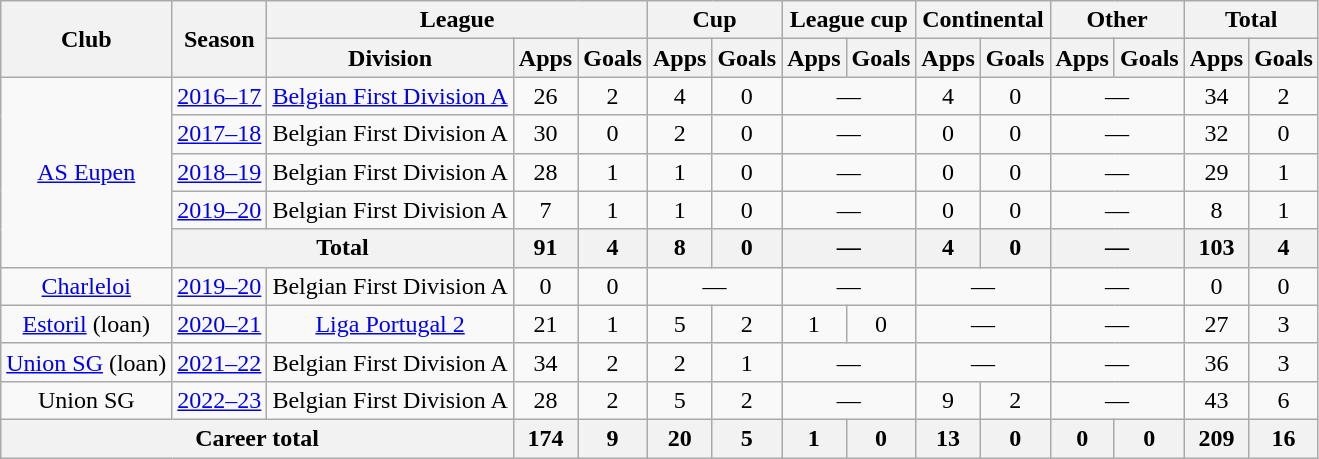<table class="wikitable" style="text-align: center">
<tr>
<th rowspan="2">Club</th>
<th rowspan="2">Season</th>
<th colspan="3">League</th>
<th colspan="2">Cup</th>
<th colspan="2">League cup</th>
<th colspan="2">Continental</th>
<th colspan="2">Other</th>
<th colspan="2">Total</th>
</tr>
<tr>
<th>Division</th>
<th>Apps</th>
<th>Goals</th>
<th>Apps</th>
<th>Goals</th>
<th>Apps</th>
<th>Goals</th>
<th>Apps</th>
<th>Goals</th>
<th>Apps</th>
<th>Goals</th>
<th>Apps</th>
<th>Goals</th>
</tr>
<tr>
<td rowspan="5"><a href='#'>AS Eupen</a></td>
<td><a href='#'>2016–17</a></td>
<td><a href='#'>Belgian First Division A</a></td>
<td>26</td>
<td>2</td>
<td>4</td>
<td>0</td>
<td colspan="2">—</td>
<td>4</td>
<td>0</td>
<td colspan="2">—</td>
<td>34</td>
<td>2</td>
</tr>
<tr>
<td><a href='#'>2017–18</a></td>
<td>Belgian First Division A</td>
<td>30</td>
<td>0</td>
<td>2</td>
<td>0</td>
<td colspan="2">—</td>
<td>0</td>
<td>0</td>
<td colspan="2">—</td>
<td>32</td>
<td>0</td>
</tr>
<tr>
<td><a href='#'>2018–19</a></td>
<td>Belgian First Division A</td>
<td>28</td>
<td>1</td>
<td>1</td>
<td>0</td>
<td colspan="2">—</td>
<td>0</td>
<td>0</td>
<td colspan="2">—</td>
<td>29</td>
<td>1</td>
</tr>
<tr>
<td><a href='#'>2019–20</a></td>
<td>Belgian First Division A</td>
<td>7</td>
<td>1</td>
<td>1</td>
<td>0</td>
<td colspan="2">—</td>
<td>0</td>
<td>0</td>
<td colspan="2">—</td>
<td>8</td>
<td>1</td>
</tr>
<tr>
<th colspan="2">Total</th>
<th>91</th>
<th>4</th>
<th>8</th>
<th>0</th>
<th colspan="2">—</th>
<th>4</th>
<th>0</th>
<th colspan="2">—</th>
<th>103</th>
<th>4</th>
</tr>
<tr>
<td><a href='#'>Charleloi</a></td>
<td><a href='#'>2019–20</a></td>
<td>Belgian First Division A</td>
<td>0</td>
<td>0</td>
<td colspan="2">—</td>
<td colspan="2">—</td>
<td colspan="2">—</td>
<td colspan="2">—</td>
<td>0</td>
<td>0</td>
</tr>
<tr>
<td><a href='#'>Estoril</a> (loan)</td>
<td><a href='#'>2020–21</a></td>
<td><a href='#'>Liga Portugal 2</a></td>
<td>21</td>
<td>1</td>
<td>5</td>
<td>2</td>
<td>1</td>
<td>0</td>
<td colspan="2">—</td>
<td colspan="2">—</td>
<td>27</td>
<td>3</td>
</tr>
<tr>
<td><a href='#'>Union SG</a> (loan)</td>
<td><a href='#'>2021–22</a></td>
<td>Belgian First Division A</td>
<td>34</td>
<td>2</td>
<td>2</td>
<td>1</td>
<td colspan="2">—</td>
<td colspan="2">—</td>
<td colspan="2">—</td>
<td>36</td>
<td>3</td>
</tr>
<tr>
<td>Union SG</td>
<td><a href='#'>2022–23</a></td>
<td>Belgian First Division A</td>
<td>28</td>
<td>2</td>
<td>5</td>
<td>2</td>
<td colspan="2">—</td>
<td>9</td>
<td>2</td>
<td colspan="2">—</td>
<td>43</td>
<td>6</td>
</tr>
<tr>
<th colspan="3">Career total</th>
<th>174</th>
<th>9</th>
<th>20</th>
<th>5</th>
<th>1</th>
<th>0</th>
<th>13</th>
<th>0</th>
<th>0</th>
<th>0</th>
<th>209</th>
<th>16</th>
</tr>
</table>
